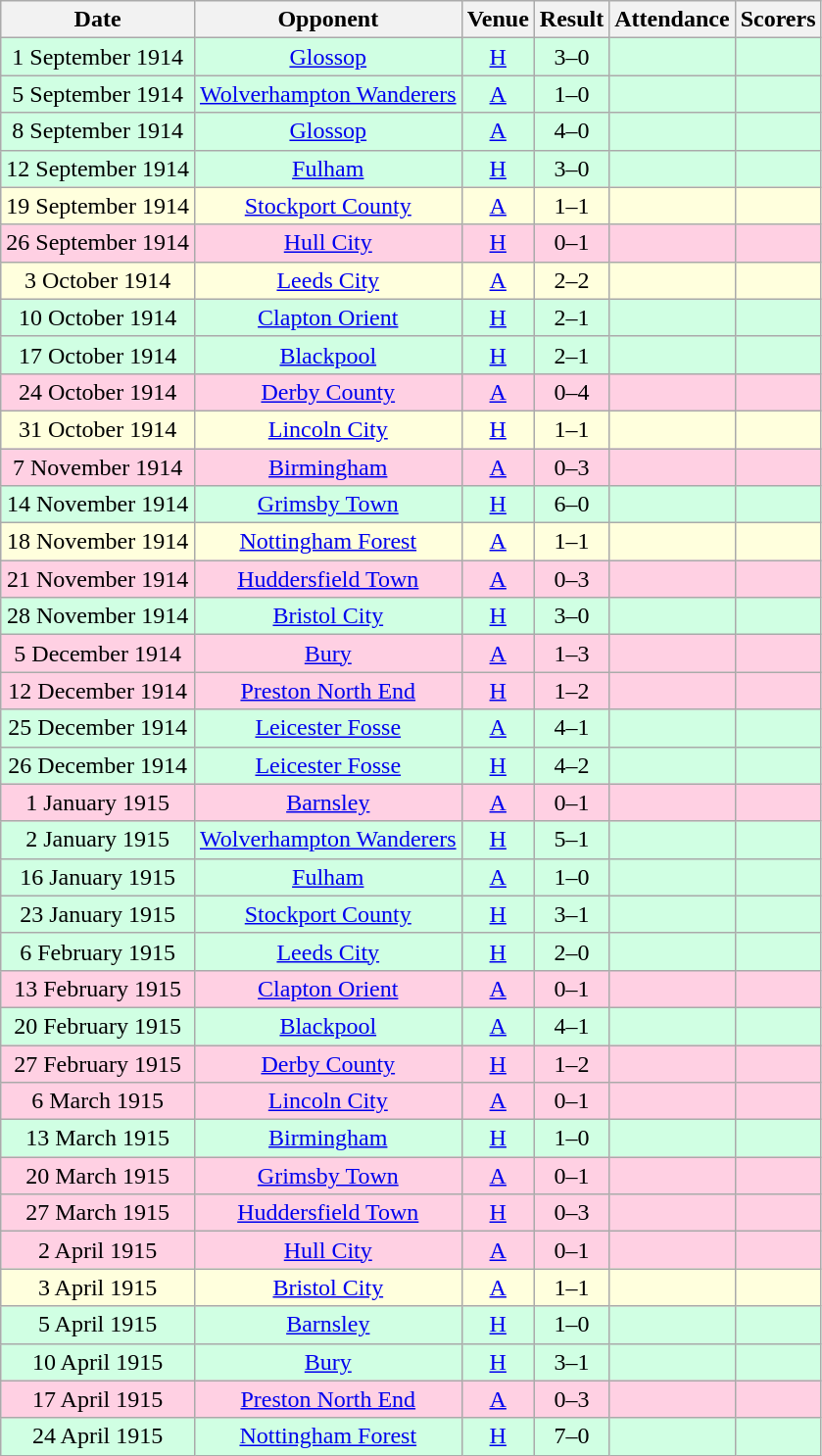<table class="wikitable sortable" style="text-align:center;">
<tr>
<th>Date</th>
<th>Opponent</th>
<th>Venue</th>
<th>Result</th>
<th>Attendance</th>
<th>Scorers</th>
</tr>
<tr style="background:#d0ffe3;">
<td>1 September 1914</td>
<td><a href='#'>Glossop</a></td>
<td><a href='#'>H</a></td>
<td>3–0</td>
<td></td>
<td></td>
</tr>
<tr style="background:#d0ffe3;">
<td>5 September 1914</td>
<td><a href='#'>Wolverhampton Wanderers</a></td>
<td><a href='#'>A</a></td>
<td>1–0</td>
<td></td>
<td></td>
</tr>
<tr style="background:#d0ffe3;">
<td>8 September 1914</td>
<td><a href='#'>Glossop</a></td>
<td><a href='#'>A</a></td>
<td>4–0</td>
<td></td>
<td></td>
</tr>
<tr style="background:#d0ffe3;">
<td>12 September 1914</td>
<td><a href='#'>Fulham</a></td>
<td><a href='#'>H</a></td>
<td>3–0</td>
<td></td>
<td></td>
</tr>
<tr style="background:#ffffdd;">
<td>19 September 1914</td>
<td><a href='#'>Stockport County</a></td>
<td><a href='#'>A</a></td>
<td>1–1</td>
<td></td>
<td></td>
</tr>
<tr style="background:#ffd0e3;">
<td>26 September 1914</td>
<td><a href='#'>Hull City</a></td>
<td><a href='#'>H</a></td>
<td>0–1</td>
<td></td>
<td></td>
</tr>
<tr style="background:#ffffdd;">
<td>3 October 1914</td>
<td><a href='#'>Leeds City</a></td>
<td><a href='#'>A</a></td>
<td>2–2</td>
<td></td>
<td></td>
</tr>
<tr style="background:#d0ffe3;">
<td>10 October 1914</td>
<td><a href='#'>Clapton Orient</a></td>
<td><a href='#'>H</a></td>
<td>2–1</td>
<td></td>
<td></td>
</tr>
<tr style="background:#d0ffe3;">
<td>17 October 1914</td>
<td><a href='#'>Blackpool</a></td>
<td><a href='#'>H</a></td>
<td>2–1</td>
<td></td>
<td></td>
</tr>
<tr style="background:#ffd0e3;">
<td>24 October 1914</td>
<td><a href='#'>Derby County</a></td>
<td><a href='#'>A</a></td>
<td>0–4</td>
<td></td>
<td></td>
</tr>
<tr style="background:#ffffdd;">
<td>31 October 1914</td>
<td><a href='#'>Lincoln City</a></td>
<td><a href='#'>H</a></td>
<td>1–1</td>
<td></td>
<td></td>
</tr>
<tr style="background:#ffd0e3;">
<td>7 November 1914</td>
<td><a href='#'>Birmingham</a></td>
<td><a href='#'>A</a></td>
<td>0–3</td>
<td></td>
<td></td>
</tr>
<tr style="background:#d0ffe3;">
<td>14 November 1914</td>
<td><a href='#'>Grimsby Town</a></td>
<td><a href='#'>H</a></td>
<td>6–0</td>
<td></td>
<td></td>
</tr>
<tr style="background:#ffffdd;">
<td>18 November 1914</td>
<td><a href='#'>Nottingham Forest</a></td>
<td><a href='#'>A</a></td>
<td>1–1</td>
<td></td>
<td></td>
</tr>
<tr style="background:#ffd0e3;">
<td>21 November 1914</td>
<td><a href='#'>Huddersfield Town</a></td>
<td><a href='#'>A</a></td>
<td>0–3</td>
<td></td>
<td></td>
</tr>
<tr style="background:#d0ffe3;">
<td>28 November 1914</td>
<td><a href='#'>Bristol City</a></td>
<td><a href='#'>H</a></td>
<td>3–0</td>
<td></td>
<td></td>
</tr>
<tr style="background:#ffd0e3;">
<td>5 December 1914</td>
<td><a href='#'>Bury</a></td>
<td><a href='#'>A</a></td>
<td>1–3</td>
<td></td>
<td></td>
</tr>
<tr style="background:#ffd0e3;">
<td>12 December 1914</td>
<td><a href='#'>Preston North End</a></td>
<td><a href='#'>H</a></td>
<td>1–2</td>
<td></td>
<td></td>
</tr>
<tr style="background:#d0ffe3;">
<td>25 December 1914</td>
<td><a href='#'>Leicester Fosse</a></td>
<td><a href='#'>A</a></td>
<td>4–1</td>
<td></td>
<td></td>
</tr>
<tr style="background:#d0ffe3;">
<td>26 December 1914</td>
<td><a href='#'>Leicester Fosse</a></td>
<td><a href='#'>H</a></td>
<td>4–2</td>
<td></td>
<td></td>
</tr>
<tr style="background:#ffd0e3;">
<td>1 January 1915</td>
<td><a href='#'>Barnsley</a></td>
<td><a href='#'>A</a></td>
<td>0–1</td>
<td></td>
<td></td>
</tr>
<tr style="background:#d0ffe3;">
<td>2 January 1915</td>
<td><a href='#'>Wolverhampton Wanderers</a></td>
<td><a href='#'>H</a></td>
<td>5–1</td>
<td></td>
<td></td>
</tr>
<tr style="background:#d0ffe3;">
<td>16 January 1915</td>
<td><a href='#'>Fulham</a></td>
<td><a href='#'>A</a></td>
<td>1–0</td>
<td></td>
<td></td>
</tr>
<tr style="background:#d0ffe3;">
<td>23 January 1915</td>
<td><a href='#'>Stockport County</a></td>
<td><a href='#'>H</a></td>
<td>3–1</td>
<td></td>
<td></td>
</tr>
<tr style="background:#d0ffe3;">
<td>6 February 1915</td>
<td><a href='#'>Leeds City</a></td>
<td><a href='#'>H</a></td>
<td>2–0</td>
<td></td>
<td></td>
</tr>
<tr style="background:#ffd0e3;">
<td>13 February 1915</td>
<td><a href='#'>Clapton Orient</a></td>
<td><a href='#'>A</a></td>
<td>0–1</td>
<td></td>
<td></td>
</tr>
<tr style="background:#d0ffe3;">
<td>20 February 1915</td>
<td><a href='#'>Blackpool</a></td>
<td><a href='#'>A</a></td>
<td>4–1</td>
<td></td>
<td></td>
</tr>
<tr style="background:#ffd0e3;">
<td>27 February 1915</td>
<td><a href='#'>Derby County</a></td>
<td><a href='#'>H</a></td>
<td>1–2</td>
<td></td>
<td></td>
</tr>
<tr style="background:#ffd0e3;">
<td>6 March 1915</td>
<td><a href='#'>Lincoln City</a></td>
<td><a href='#'>A</a></td>
<td>0–1</td>
<td></td>
<td></td>
</tr>
<tr style="background:#d0ffe3;">
<td>13 March 1915</td>
<td><a href='#'>Birmingham</a></td>
<td><a href='#'>H</a></td>
<td>1–0</td>
<td></td>
<td></td>
</tr>
<tr style="background:#ffd0e3;">
<td>20 March 1915</td>
<td><a href='#'>Grimsby Town</a></td>
<td><a href='#'>A</a></td>
<td>0–1</td>
<td></td>
<td></td>
</tr>
<tr style="background:#ffd0e3;">
<td>27 March 1915</td>
<td><a href='#'>Huddersfield Town</a></td>
<td><a href='#'>H</a></td>
<td>0–3</td>
<td></td>
<td></td>
</tr>
<tr style="background:#ffd0e3;">
<td>2 April 1915</td>
<td><a href='#'>Hull City</a></td>
<td><a href='#'>A</a></td>
<td>0–1</td>
<td></td>
<td></td>
</tr>
<tr style="background:#ffffdd;">
<td>3 April 1915</td>
<td><a href='#'>Bristol City</a></td>
<td><a href='#'>A</a></td>
<td>1–1</td>
<td></td>
<td></td>
</tr>
<tr style="background:#d0ffe3;">
<td>5 April 1915</td>
<td><a href='#'>Barnsley</a></td>
<td><a href='#'>H</a></td>
<td>1–0</td>
<td></td>
<td></td>
</tr>
<tr style="background:#d0ffe3;">
<td>10 April 1915</td>
<td><a href='#'>Bury</a></td>
<td><a href='#'>H</a></td>
<td>3–1</td>
<td></td>
<td></td>
</tr>
<tr style="background:#ffd0e3;">
<td>17 April 1915</td>
<td><a href='#'>Preston North End</a></td>
<td><a href='#'>A</a></td>
<td>0–3</td>
<td></td>
<td></td>
</tr>
<tr style="background:#d0ffe3;">
<td>24 April 1915</td>
<td><a href='#'>Nottingham Forest</a></td>
<td><a href='#'>H</a></td>
<td>7–0</td>
<td></td>
<td></td>
</tr>
</table>
